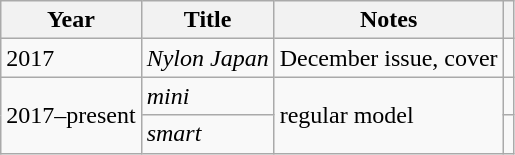<table class="wikitable">
<tr>
<th>Year</th>
<th>Title</th>
<th>Notes</th>
<th></th>
</tr>
<tr>
<td>2017</td>
<td><em>Nylon Japan</em></td>
<td>December issue, cover</td>
<td></td>
</tr>
<tr>
<td rowspan="2">2017–present</td>
<td><em>mini</em></td>
<td rowspan="2">regular model</td>
<td></td>
</tr>
<tr>
<td><em>smart</em></td>
<td></td>
</tr>
</table>
